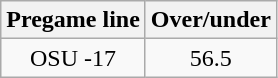<table class="wikitable">
<tr align="center">
<th style=>Pregame line</th>
<th style=>Over/under</th>
</tr>
<tr align="center">
<td>OSU -17</td>
<td>56.5</td>
</tr>
</table>
